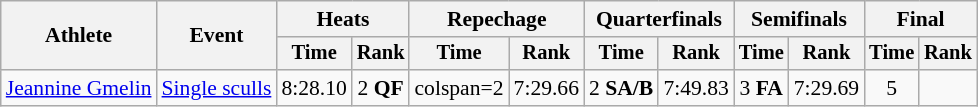<table class="wikitable" style="font-size:90%">
<tr>
<th rowspan="2">Athlete</th>
<th rowspan="2">Event</th>
<th colspan="2">Heats</th>
<th colspan="2">Repechage</th>
<th colspan="2">Quarterfinals</th>
<th colspan="2">Semifinals</th>
<th colspan="2">Final</th>
</tr>
<tr style="font-size:95%">
<th>Time</th>
<th>Rank</th>
<th>Time</th>
<th>Rank</th>
<th>Time</th>
<th>Rank</th>
<th>Time</th>
<th>Rank</th>
<th>Time</th>
<th>Rank</th>
</tr>
<tr align=center>
<td align=left><a href='#'>Jeannine Gmelin</a></td>
<td align=left><a href='#'>Single sculls</a></td>
<td>8:28.10</td>
<td>2 <strong>QF</strong></td>
<td>colspan=2 </td>
<td>7:29.66</td>
<td>2 <strong>SA/B</strong></td>
<td>7:49.83</td>
<td>3 <strong>FA</strong></td>
<td>7:29.69</td>
<td>5</td>
</tr>
</table>
